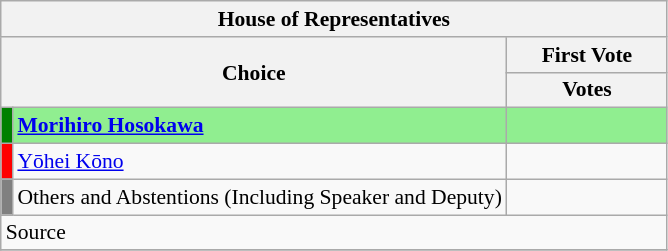<table class="wikitable" style="font-size:90%;">
<tr>
<th colspan="4">House of Representatives</th>
</tr>
<tr>
<th align="left" rowspan="2" colspan="2" width="100">Choice</th>
<th colspan="2">First Vote</th>
</tr>
<tr>
<th width="100">Votes</th>
</tr>
<tr style="background:lightgreen;">
<td width="1" bgcolor="green"></td>
<td align="left"><strong><a href='#'>Morihiro Hosokawa</a></strong></td>
<td></td>
</tr>
<tr>
<td bgcolor="red"></td>
<td align="left"><a href='#'>Yōhei Kōno</a></td>
<td></td>
</tr>
<tr>
<td bgcolor="gray"></td>
<td align="left">Others and Abstentions (Including Speaker and Deputy)</td>
<td></td>
</tr>
<tr>
<td colspan=3>Source</td>
</tr>
<tr>
</tr>
</table>
